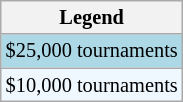<table class=wikitable style="font-size:85%">
<tr>
<th>Legend</th>
</tr>
<tr style="background:lightblue;">
<td>$25,000 tournaments</td>
</tr>
<tr style="background:#f0f8ff;">
<td>$10,000 tournaments</td>
</tr>
</table>
